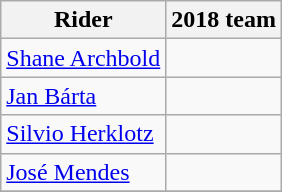<table class="wikitable">
<tr>
<th>Rider</th>
<th>2018 team</th>
</tr>
<tr>
<td><a href='#'>Shane Archbold</a></td>
<td></td>
</tr>
<tr>
<td><a href='#'>Jan Bárta</a></td>
<td></td>
</tr>
<tr>
<td><a href='#'>Silvio Herklotz</a></td>
<td></td>
</tr>
<tr>
<td><a href='#'>José Mendes</a></td>
<td></td>
</tr>
<tr>
</tr>
</table>
